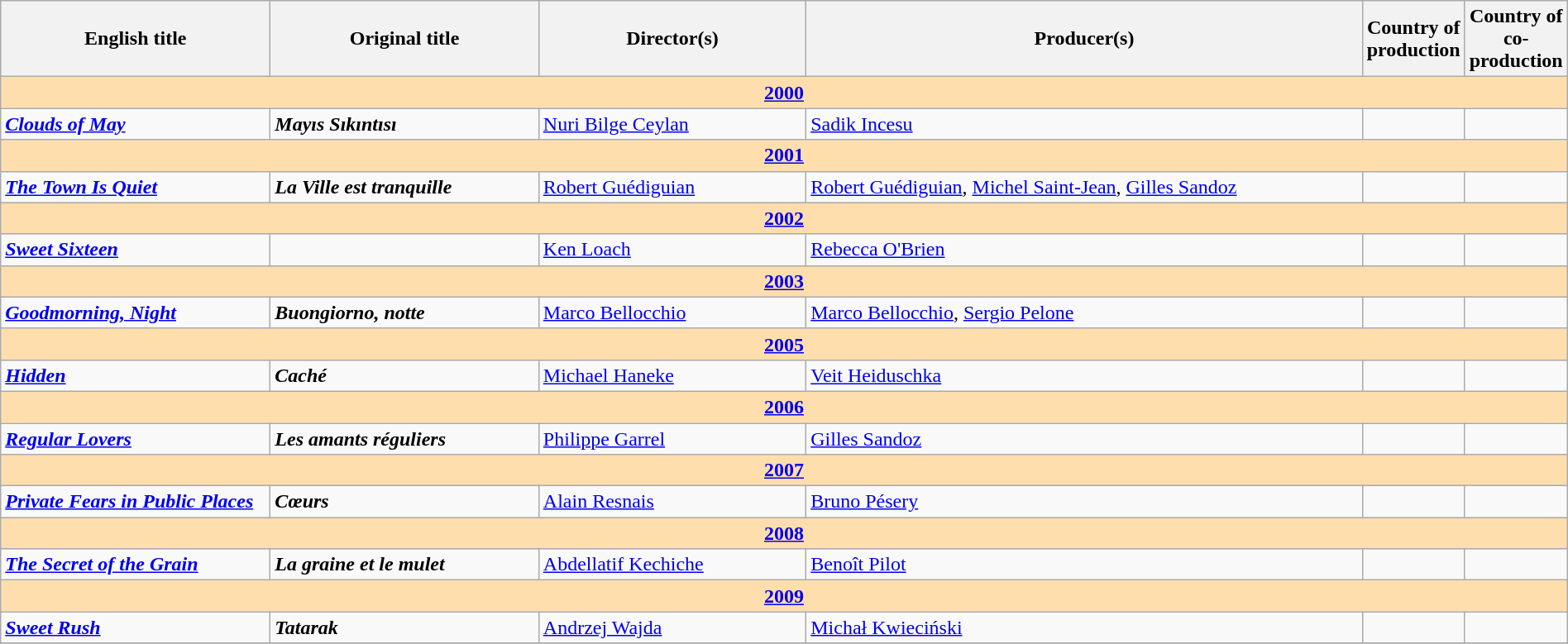<table class="wikitable" width="100%" cellpadding="5">
<tr>
<th width="18%">English title</th>
<th width="18%">Original title</th>
<th width="18%">Director(s)</th>
<th width="38%">Producer(s)</th>
<th width="4%">Country of production</th>
<th width="4%">Country of co-production</th>
</tr>
<tr>
<td colspan="7" style="background:#ffdead;" align="center"><strong><a href='#'>2000</a></strong></td>
</tr>
<tr>
<td><strong><em><a href='#'>Clouds of May</a></em></strong></td>
<td><strong><em>Mayıs Sıkıntısı</em></strong></td>
<td><a href='#'>Nuri Bilge Ceylan</a></td>
<td><a href='#'>Sadik Incesu</a></td>
<td></td>
<td></td>
</tr>
<tr>
<td colspan="7" style="background:#ffdead;" align="center"><strong><a href='#'>2001</a></strong></td>
</tr>
<tr>
<td><strong><em><a href='#'>The Town Is Quiet</a></em></strong></td>
<td><strong><em>La Ville est tranquille</em></strong></td>
<td><a href='#'>Robert Guédiguian</a></td>
<td><a href='#'>Robert Guédiguian</a>, <a href='#'>Michel Saint-Jean</a>, <a href='#'>Gilles Sandoz</a></td>
<td></td>
<td></td>
</tr>
<tr>
<td colspan="7" style="background:#ffdead;" align="center"><strong><a href='#'>2002</a></strong></td>
</tr>
<tr>
<td><strong><em><a href='#'>Sweet Sixteen</a></em></strong></td>
<td></td>
<td><a href='#'>Ken Loach</a></td>
<td><a href='#'>Rebecca O'Brien</a></td>
<td></td>
<td> </td>
</tr>
<tr>
<td colspan="7" style="background:#ffdead;" align="center"><strong><a href='#'>2003</a></strong></td>
</tr>
<tr>
<td><strong><em><a href='#'>Goodmorning, Night</a></em></strong></td>
<td><strong><em>Buongiorno, notte</em></strong></td>
<td><a href='#'>Marco Bellocchio</a></td>
<td><a href='#'>Marco Bellocchio</a>, <a href='#'>Sergio Pelone</a></td>
<td></td>
<td></td>
</tr>
<tr>
<td colspan="7" style="background:#ffdead;" align="center"><strong><a href='#'>2005</a></strong></td>
</tr>
<tr>
<td><strong><em><a href='#'>Hidden</a></em></strong></td>
<td><strong><em>Caché</em></strong></td>
<td><a href='#'>Michael Haneke</a></td>
<td><a href='#'>Veit Heiduschka</a></td>
<td></td>
<td>   </td>
</tr>
<tr>
<td colspan="7" style="background:#ffdead;" align="center"><strong><a href='#'>2006</a></strong></td>
</tr>
<tr>
<td><strong><em><a href='#'>Regular Lovers</a></em></strong></td>
<td><strong><em>Les amants réguliers</em></strong></td>
<td><a href='#'>Philippe Garrel</a></td>
<td><a href='#'>Gilles Sandoz</a></td>
<td></td>
<td></td>
</tr>
<tr>
<td colspan="7" style="background:#ffdead;" align="center"><strong><a href='#'>2007</a></strong></td>
</tr>
<tr>
<td><strong><em><a href='#'>Private Fears in Public Places</a></em></strong></td>
<td><strong><em>Cœurs</em></strong></td>
<td><a href='#'>Alain Resnais</a></td>
<td><a href='#'>Bruno Pésery</a></td>
<td></td>
<td></td>
</tr>
<tr>
<td colspan="7" style="background:#ffdead;" align="center"><strong><a href='#'>2008</a></strong></td>
</tr>
<tr>
<td><strong><em><a href='#'>The Secret of the Grain</a></em></strong></td>
<td><strong><em>La graine et le mulet</em></strong></td>
<td><a href='#'>Abdellatif Kechiche</a></td>
<td><a href='#'>Benoît Pilot</a></td>
<td></td>
<td></td>
</tr>
<tr>
<td colspan="7" style="background:#ffdead;" align="center"><strong><a href='#'>2009</a></strong></td>
</tr>
<tr>
<td><strong><em><a href='#'>Sweet Rush</a></em></strong></td>
<td><strong><em>Tatarak</em></strong></td>
<td><a href='#'>Andrzej Wajda</a></td>
<td><a href='#'>Michał Kwieciński</a></td>
<td></td>
<td></td>
</tr>
<tr>
</tr>
</table>
